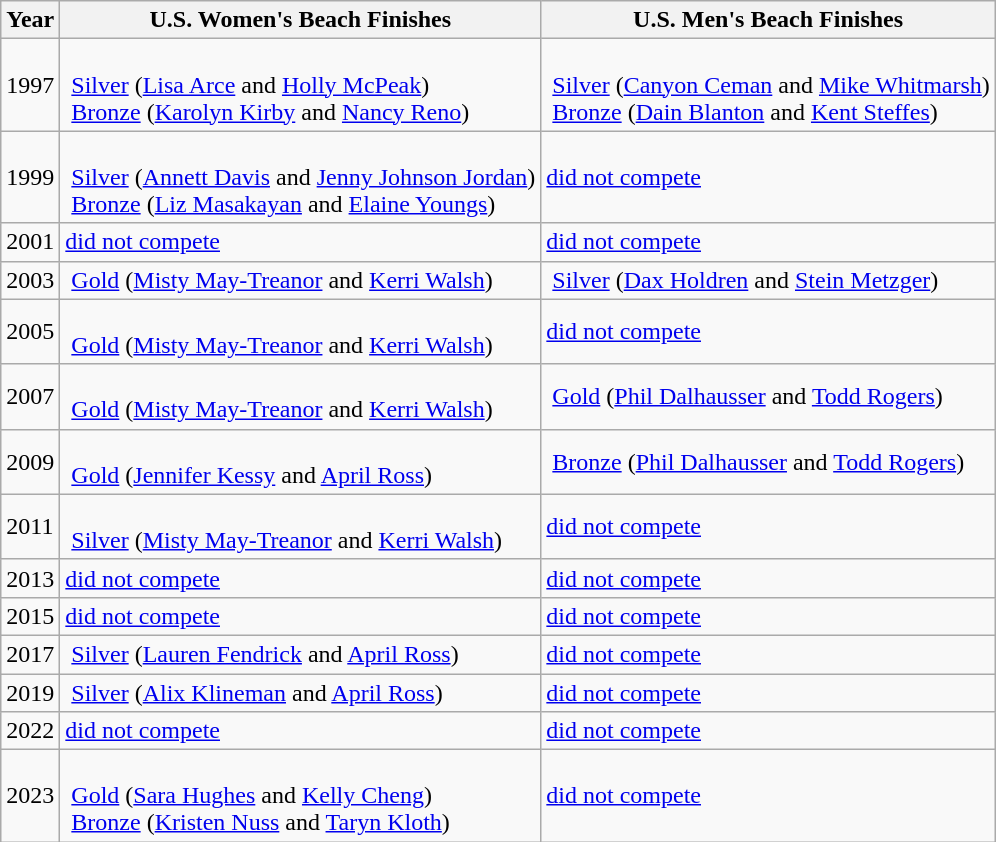<table class="wikitable">
<tr>
<th>Year</th>
<th>U.S. Women's Beach Finishes</th>
<th>U.S. Men's Beach Finishes</th>
</tr>
<tr>
<td>1997</td>
<td><br> <a href='#'>Silver</a> (<a href='#'>Lisa Arce</a> and <a href='#'>Holly McPeak</a>)
<br> <a href='#'>Bronze</a> (<a href='#'>Karolyn Kirby</a> and <a href='#'>Nancy Reno</a>)</td>
<td><br> <a href='#'>Silver</a> (<a href='#'>Canyon Ceman</a> and <a href='#'>Mike Whitmarsh</a>)
<br> <a href='#'>Bronze</a> (<a href='#'>Dain Blanton</a> and <a href='#'>Kent Steffes</a>)</td>
</tr>
<tr>
<td>1999</td>
<td><br> <a href='#'>Silver</a> (<a href='#'>Annett Davis</a> and <a href='#'>Jenny Johnson Jordan</a>)
<br> <a href='#'>Bronze</a> (<a href='#'>Liz Masakayan</a> and <a href='#'>Elaine Youngs</a>)</td>
<td><a href='#'>did not compete</a></td>
</tr>
<tr>
<td>2001</td>
<td><a href='#'>did not compete</a></td>
<td><a href='#'>did not compete</a></td>
</tr>
<tr>
<td>2003</td>
<td> <a href='#'>Gold</a> (<a href='#'>Misty May-Treanor</a> and <a href='#'>Kerri Walsh</a>)</td>
<td> <a href='#'>Silver</a> (<a href='#'>Dax Holdren</a> and <a href='#'>Stein Metzger</a>)</td>
</tr>
<tr>
<td>2005</td>
<td><br> <a href='#'>Gold</a> (<a href='#'>Misty May-Treanor</a> and <a href='#'>Kerri Walsh</a>)</td>
<td><a href='#'>did not compete</a></td>
</tr>
<tr>
<td>2007</td>
<td><br> <a href='#'>Gold</a> (<a href='#'>Misty May-Treanor</a> and <a href='#'>Kerri Walsh</a>)</td>
<td> <a href='#'>Gold</a> (<a href='#'>Phil Dalhausser</a> and <a href='#'>Todd Rogers</a>)</td>
</tr>
<tr>
<td>2009</td>
<td><br> <a href='#'>Gold</a> (<a href='#'>Jennifer Kessy</a> and <a href='#'>April Ross</a>)</td>
<td> <a href='#'>Bronze</a> (<a href='#'>Phil Dalhausser</a> and <a href='#'>Todd Rogers</a>)</td>
</tr>
<tr>
<td>2011</td>
<td><br> <a href='#'>Silver</a> (<a href='#'>Misty May-Treanor</a> and <a href='#'>Kerri Walsh</a>)</td>
<td><a href='#'>did not compete</a></td>
</tr>
<tr>
<td>2013</td>
<td><a href='#'>did not compete</a></td>
<td><a href='#'>did not compete</a></td>
</tr>
<tr>
<td>2015</td>
<td><a href='#'>did not compete</a></td>
<td><a href='#'>did not compete</a></td>
</tr>
<tr>
<td>2017</td>
<td> <a href='#'>Silver</a> (<a href='#'>Lauren Fendrick</a> and <a href='#'>April Ross</a>)</td>
<td><a href='#'>did not compete</a></td>
</tr>
<tr>
<td>2019</td>
<td> <a href='#'>Silver</a> (<a href='#'>Alix Klineman</a> and <a href='#'>April Ross</a>)</td>
<td><a href='#'>did not compete</a></td>
</tr>
<tr>
<td>2022</td>
<td><a href='#'>did not compete</a></td>
<td><a href='#'>did not compete</a></td>
</tr>
<tr>
<td>2023</td>
<td><br> <a href='#'>Gold</a> (<a href='#'>Sara Hughes</a> and <a href='#'>Kelly Cheng</a>)
<br> <a href='#'>Bronze</a> (<a href='#'>Kristen Nuss</a> and <a href='#'>Taryn Kloth</a>)</td>
<td><a href='#'>did not compete</a></td>
</tr>
</table>
